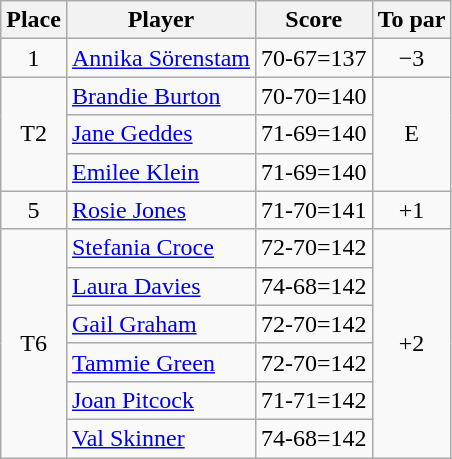<table class="wikitable">
<tr>
<th>Place</th>
<th>Player</th>
<th>Score</th>
<th>To par</th>
</tr>
<tr>
<td align=center>1</td>
<td> <a href='#'>Annika Sörenstam</a></td>
<td>70-67=137</td>
<td align=center>−3</td>
</tr>
<tr>
<td rowspan=3 align=center>T2</td>
<td> <a href='#'>Brandie Burton</a></td>
<td>70-70=140</td>
<td rowspan=3 align=center>E</td>
</tr>
<tr>
<td> <a href='#'>Jane Geddes</a></td>
<td>71-69=140</td>
</tr>
<tr>
<td> <a href='#'>Emilee Klein</a></td>
<td>71-69=140</td>
</tr>
<tr>
<td align=center>5</td>
<td> <a href='#'>Rosie Jones</a></td>
<td>71-70=141</td>
<td align=center>+1</td>
</tr>
<tr>
<td rowspan=6 align=center>T6</td>
<td> <a href='#'>Stefania Croce</a></td>
<td>72-70=142</td>
<td rowspan=6 align=center>+2</td>
</tr>
<tr>
<td> <a href='#'>Laura Davies</a></td>
<td>74-68=142</td>
</tr>
<tr>
<td> <a href='#'>Gail Graham</a></td>
<td>72-70=142</td>
</tr>
<tr>
<td> <a href='#'>Tammie Green</a></td>
<td>72-70=142</td>
</tr>
<tr>
<td> <a href='#'>Joan Pitcock</a></td>
<td>71-71=142</td>
</tr>
<tr>
<td> <a href='#'>Val Skinner</a></td>
<td>74-68=142</td>
</tr>
</table>
